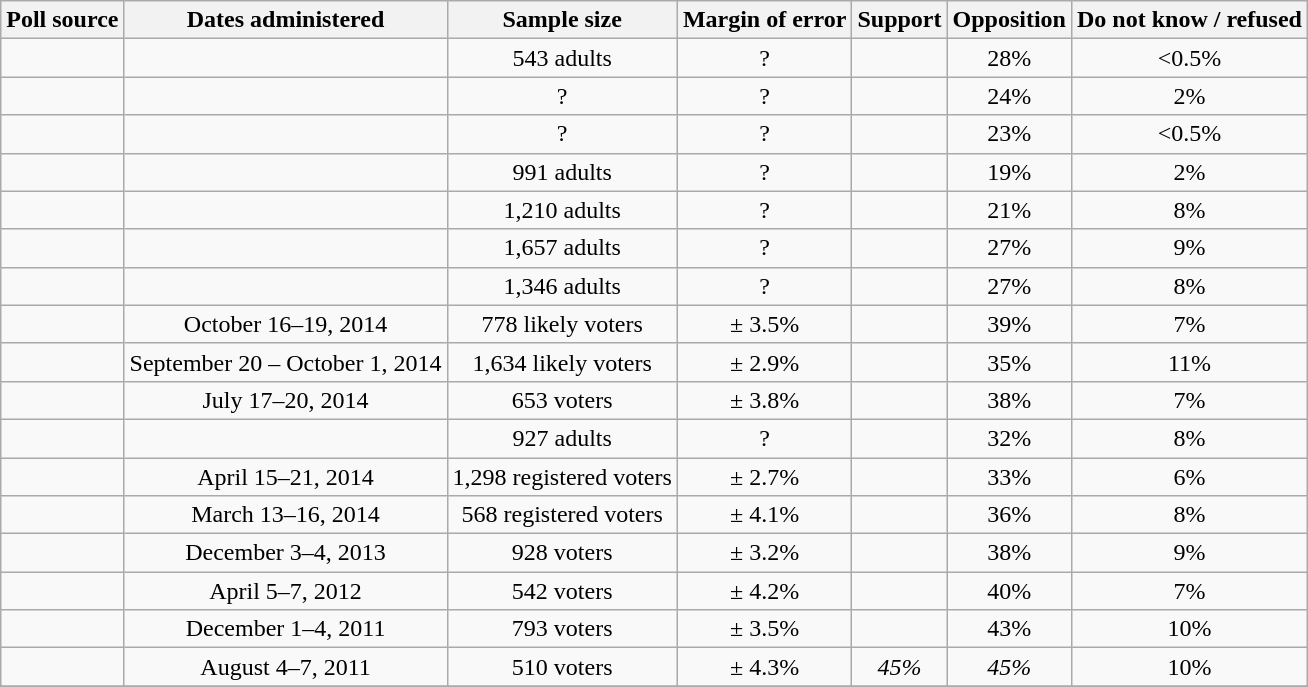<table class="wikitable" style="text-align: center">
<tr>
<th>Poll source</th>
<th>Dates administered</th>
<th>Sample size</th>
<th>Margin of error</th>
<th>Support</th>
<th>Opposition</th>
<th>Do not know / refused</th>
</tr>
<tr>
<td></td>
<td></td>
<td>543 adults</td>
<td>?</td>
<td></td>
<td>28%</td>
<td><0.5%</td>
</tr>
<tr>
<td></td>
<td></td>
<td>?</td>
<td>?</td>
<td></td>
<td>24%</td>
<td>2%</td>
</tr>
<tr>
<td></td>
<td></td>
<td>?</td>
<td>?</td>
<td></td>
<td>23%</td>
<td><0.5%</td>
</tr>
<tr>
<td></td>
<td></td>
<td>991 adults</td>
<td>?</td>
<td></td>
<td>19%</td>
<td>2%</td>
</tr>
<tr>
<td></td>
<td></td>
<td>1,210 adults</td>
<td>?</td>
<td></td>
<td>21%</td>
<td>8%</td>
</tr>
<tr>
<td></td>
<td></td>
<td>1,657 adults</td>
<td>?</td>
<td></td>
<td>27%</td>
<td>9%</td>
</tr>
<tr>
<td></td>
<td></td>
<td>1,346 adults</td>
<td>?</td>
<td></td>
<td>27%</td>
<td>8%</td>
</tr>
<tr>
<td></td>
<td>October 16–19, 2014</td>
<td>778 likely voters</td>
<td>± 3.5%</td>
<td></td>
<td>39%</td>
<td>7%</td>
</tr>
<tr>
<td></td>
<td>September 20 – October 1, 2014</td>
<td>1,634 likely voters</td>
<td>± 2.9%</td>
<td></td>
<td>35%</td>
<td>11%</td>
</tr>
<tr>
<td></td>
<td>July 17–20, 2014</td>
<td>653 voters</td>
<td>± 3.8%</td>
<td></td>
<td>38%</td>
<td>7%</td>
</tr>
<tr>
<td></td>
<td></td>
<td>927 adults</td>
<td>?</td>
<td></td>
<td>32%</td>
<td>8%</td>
</tr>
<tr>
<td></td>
<td>April 15–21, 2014</td>
<td>1,298 registered voters</td>
<td>± 2.7%</td>
<td></td>
<td>33%</td>
<td>6%</td>
</tr>
<tr>
<td></td>
<td>March 13–16, 2014</td>
<td>568 registered voters</td>
<td>± 4.1%</td>
<td></td>
<td>36%</td>
<td>8%</td>
</tr>
<tr>
<td></td>
<td>December 3–4, 2013</td>
<td>928 voters</td>
<td>± 3.2%</td>
<td></td>
<td>38%</td>
<td>9%</td>
</tr>
<tr>
<td></td>
<td>April 5–7, 2012</td>
<td>542 voters</td>
<td>± 4.2%</td>
<td></td>
<td>40%</td>
<td>7%</td>
</tr>
<tr>
<td></td>
<td>December 1–4, 2011</td>
<td>793 voters</td>
<td>± 3.5%</td>
<td></td>
<td>43%</td>
<td>10%</td>
</tr>
<tr>
<td></td>
<td>August 4–7, 2011</td>
<td>510 voters</td>
<td>± 4.3%</td>
<td><em>45%</em></td>
<td><em>45%</em></td>
<td>10%</td>
</tr>
<tr>
</tr>
</table>
